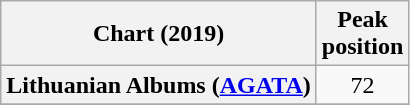<table class="wikitable sortable plainrowheaders" style="text-align:center">
<tr>
<th scope="col">Chart (2019)</th>
<th scope="col">Peak<br>position</th>
</tr>
<tr>
<th scope="row">Lithuanian Albums (<a href='#'>AGATA</a>)</th>
<td>72</td>
</tr>
<tr>
</tr>
<tr>
</tr>
<tr>
</tr>
<tr>
</tr>
</table>
